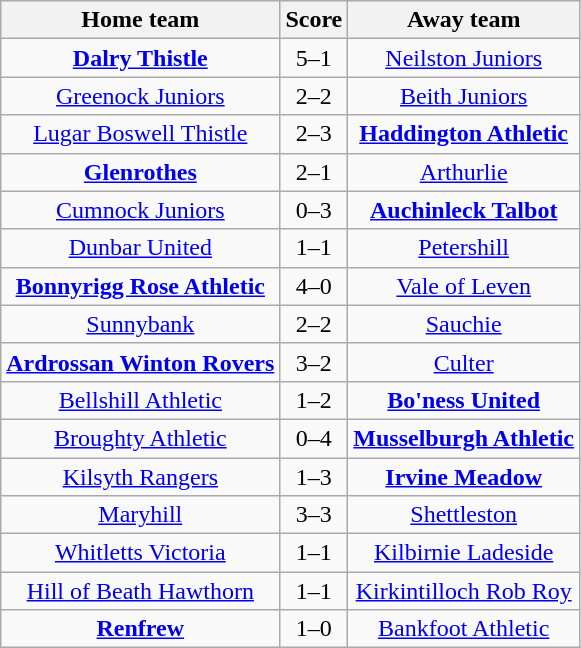<table class="wikitable" style="text-align: center">
<tr>
<th>Home team</th>
<th>Score</th>
<th>Away team</th>
</tr>
<tr>
<td><strong><a href='#'>Dalry Thistle</a></strong></td>
<td>5–1</td>
<td><a href='#'>Neilston Juniors</a></td>
</tr>
<tr>
<td><a href='#'>Greenock Juniors</a></td>
<td>2–2</td>
<td><a href='#'>Beith Juniors</a></td>
</tr>
<tr>
<td><a href='#'>Lugar Boswell Thistle</a></td>
<td>2–3</td>
<td><strong><a href='#'>Haddington Athletic</a></strong></td>
</tr>
<tr>
<td><strong><a href='#'>Glenrothes</a></strong></td>
<td>2–1</td>
<td><a href='#'>Arthurlie</a></td>
</tr>
<tr>
<td><a href='#'>Cumnock Juniors</a></td>
<td>0–3</td>
<td><strong><a href='#'>Auchinleck Talbot</a></strong></td>
</tr>
<tr>
<td><a href='#'>Dunbar United</a></td>
<td>1–1</td>
<td><a href='#'>Petershill</a></td>
</tr>
<tr>
<td><strong><a href='#'>Bonnyrigg Rose Athletic</a></strong></td>
<td>4–0</td>
<td><a href='#'>Vale of Leven</a></td>
</tr>
<tr>
<td><a href='#'>Sunnybank</a></td>
<td>2–2</td>
<td><a href='#'>Sauchie</a></td>
</tr>
<tr>
<td><strong><a href='#'>Ardrossan Winton Rovers</a></strong></td>
<td>3–2</td>
<td><a href='#'>Culter</a></td>
</tr>
<tr>
<td><a href='#'>Bellshill Athletic</a></td>
<td>1–2</td>
<td><strong><a href='#'>Bo'ness United</a></strong></td>
</tr>
<tr>
<td><a href='#'>Broughty Athletic</a></td>
<td>0–4</td>
<td><strong><a href='#'>Musselburgh Athletic</a></strong></td>
</tr>
<tr>
<td><a href='#'>Kilsyth Rangers</a></td>
<td>1–3</td>
<td><strong><a href='#'>Irvine Meadow</a></strong></td>
</tr>
<tr>
<td><a href='#'>Maryhill</a></td>
<td>3–3</td>
<td><a href='#'>Shettleston</a></td>
</tr>
<tr>
<td><a href='#'>Whitletts Victoria</a></td>
<td>1–1</td>
<td><a href='#'>Kilbirnie Ladeside</a></td>
</tr>
<tr>
<td><a href='#'>Hill of Beath Hawthorn</a></td>
<td>1–1</td>
<td><a href='#'>Kirkintilloch Rob Roy</a></td>
</tr>
<tr>
<td><strong><a href='#'>Renfrew</a></strong></td>
<td>1–0</td>
<td><a href='#'>Bankfoot Athletic</a></td>
</tr>
</table>
